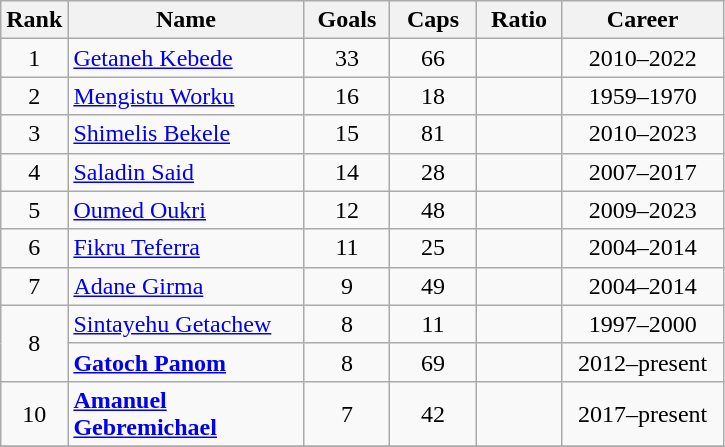<table class="wikitable sortable" style="text-align:center;">
<tr>
<th width=30px>Rank</th>
<th style="width:150px;">Name</th>
<th width=50px>Goals</th>
<th width=50px>Caps</th>
<th width=50px>Ratio</th>
<th width=100px>Career</th>
</tr>
<tr>
<td>1</td>
<td align="left"><a href='#'>Getaneh Kebede</a></td>
<td>33</td>
<td>66</td>
<td></td>
<td>2010–2022</td>
</tr>
<tr>
<td>2</td>
<td align="left"><a href='#'>Mengistu Worku</a></td>
<td>16</td>
<td>18</td>
<td></td>
<td>1959–1970</td>
</tr>
<tr>
<td>3</td>
<td align="left"><a href='#'>Shimelis Bekele</a></td>
<td>15</td>
<td>81</td>
<td></td>
<td>2010–2023</td>
</tr>
<tr>
<td>4</td>
<td align="left"><a href='#'>Saladin Said</a></td>
<td>14</td>
<td>28</td>
<td></td>
<td>2007–2017</td>
</tr>
<tr>
<td>5</td>
<td align="left"><a href='#'>Oumed Oukri</a></td>
<td>12</td>
<td>48</td>
<td></td>
<td>2009–2023</td>
</tr>
<tr>
<td>6</td>
<td align="left"><a href='#'>Fikru Teferra</a></td>
<td>11</td>
<td>25</td>
<td></td>
<td>2004–2014</td>
</tr>
<tr>
<td>7</td>
<td align="left"><a href='#'>Adane Girma</a></td>
<td>9</td>
<td>49</td>
<td></td>
<td>2004–2014</td>
</tr>
<tr>
<td rowspan=2>8</td>
<td align="left"><a href='#'>Sintayehu Getachew</a></td>
<td>8</td>
<td>11</td>
<td></td>
<td>1997–2000</td>
</tr>
<tr>
<td align="left"><strong><a href='#'>Gatoch Panom</a></strong></td>
<td>8</td>
<td>69</td>
<td></td>
<td>2012–present</td>
</tr>
<tr>
<td>10</td>
<td align="left"><strong><a href='#'>Amanuel Gebremichael</a></strong></td>
<td>7</td>
<td>42</td>
<td></td>
<td>2017–present</td>
</tr>
<tr>
</tr>
</table>
